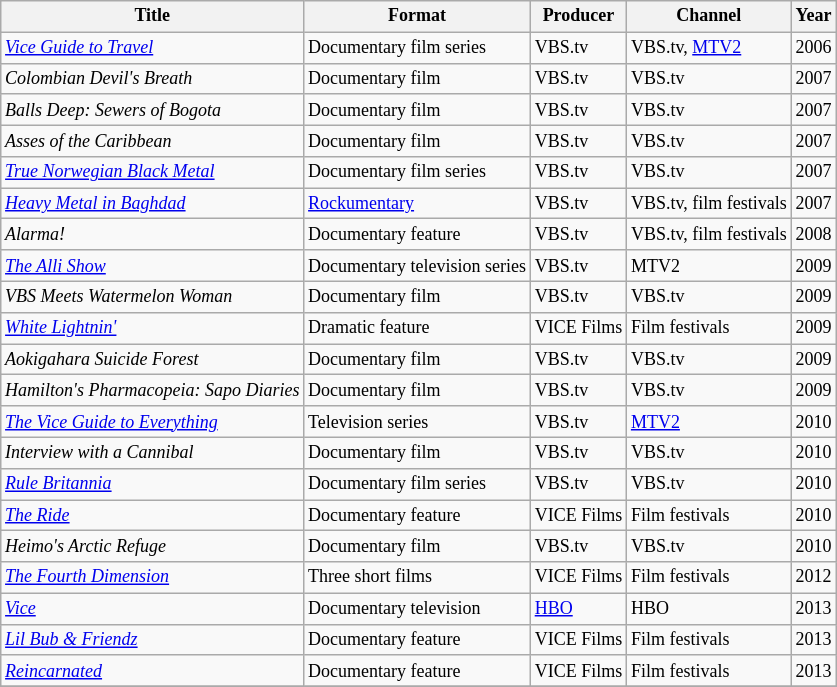<table class="sortable wikitable" style="font-size:9pt">
<tr>
<th>Title</th>
<th>Format</th>
<th>Producer</th>
<th>Channel</th>
<th>Year</th>
</tr>
<tr>
<td><em><a href='#'>Vice Guide to Travel</a></em></td>
<td>Documentary film series</td>
<td>VBS.tv</td>
<td>VBS.tv, <a href='#'>MTV2</a></td>
<td>2006</td>
</tr>
<tr>
<td><em>Colombian Devil's Breath</em></td>
<td>Documentary film</td>
<td>VBS.tv</td>
<td>VBS.tv</td>
<td>2007</td>
</tr>
<tr>
<td><em>Balls Deep: Sewers of Bogota</em></td>
<td>Documentary film</td>
<td>VBS.tv</td>
<td>VBS.tv</td>
<td>2007</td>
</tr>
<tr>
<td><em>Asses of the Caribbean</em></td>
<td>Documentary film</td>
<td>VBS.tv</td>
<td>VBS.tv</td>
<td>2007</td>
</tr>
<tr>
<td><em><a href='#'>True Norwegian Black Metal</a></em></td>
<td>Documentary film series</td>
<td>VBS.tv</td>
<td>VBS.tv</td>
<td>2007</td>
</tr>
<tr>
<td><em><a href='#'>Heavy Metal in Baghdad</a></em></td>
<td><a href='#'>Rockumentary</a></td>
<td>VBS.tv</td>
<td>VBS.tv, film festivals</td>
<td>2007</td>
</tr>
<tr>
<td><em>Alarma!</em></td>
<td>Documentary feature</td>
<td>VBS.tv</td>
<td>VBS.tv, film festivals</td>
<td>2008</td>
</tr>
<tr>
<td><em><a href='#'>The Alli Show</a></em></td>
<td>Documentary television series</td>
<td>VBS.tv</td>
<td>MTV2</td>
<td>2009</td>
</tr>
<tr>
<td><em>VBS Meets Watermelon Woman</em></td>
<td>Documentary film</td>
<td>VBS.tv</td>
<td>VBS.tv</td>
<td>2009</td>
</tr>
<tr>
<td><em><a href='#'>White Lightnin'</a></em></td>
<td>Dramatic feature</td>
<td>VICE Films</td>
<td>Film festivals</td>
<td>2009</td>
</tr>
<tr>
<td><em>Aokigahara Suicide Forest</em></td>
<td>Documentary film</td>
<td>VBS.tv</td>
<td>VBS.tv</td>
<td>2009</td>
</tr>
<tr>
<td><em>Hamilton's Pharmacopeia: Sapo Diaries</em></td>
<td>Documentary film</td>
<td>VBS.tv</td>
<td>VBS.tv</td>
<td>2009</td>
</tr>
<tr>
<td><em><a href='#'>The Vice Guide to Everything</a></em></td>
<td>Television series</td>
<td>VBS.tv</td>
<td><a href='#'>MTV2</a></td>
<td>2010</td>
</tr>
<tr>
<td><em>Interview with a Cannibal</em></td>
<td>Documentary film</td>
<td>VBS.tv</td>
<td>VBS.tv</td>
<td>2010</td>
</tr>
<tr>
<td><em><a href='#'>Rule Britannia</a></em></td>
<td>Documentary film series</td>
<td>VBS.tv</td>
<td>VBS.tv</td>
<td>2010</td>
</tr>
<tr>
<td><em><a href='#'>The Ride</a></em></td>
<td>Documentary feature</td>
<td>VICE Films</td>
<td>Film festivals</td>
<td>2010</td>
</tr>
<tr>
<td><em>Heimo's Arctic Refuge</em></td>
<td>Documentary film</td>
<td>VBS.tv</td>
<td>VBS.tv</td>
<td>2010</td>
</tr>
<tr>
<td><em><a href='#'>The Fourth Dimension</a></em></td>
<td>Three short films</td>
<td>VICE Films</td>
<td>Film festivals</td>
<td>2012</td>
</tr>
<tr>
<td><em><a href='#'>Vice</a></em></td>
<td>Documentary television</td>
<td><a href='#'>HBO</a></td>
<td>HBO</td>
<td>2013</td>
</tr>
<tr>
<td><em><a href='#'>Lil Bub & Friendz</a></em></td>
<td>Documentary feature</td>
<td>VICE Films</td>
<td>Film festivals</td>
<td>2013</td>
</tr>
<tr>
<td><em><a href='#'>Reincarnated</a></em></td>
<td>Documentary feature</td>
<td>VICE Films</td>
<td>Film festivals</td>
<td>2013</td>
</tr>
<tr>
</tr>
</table>
